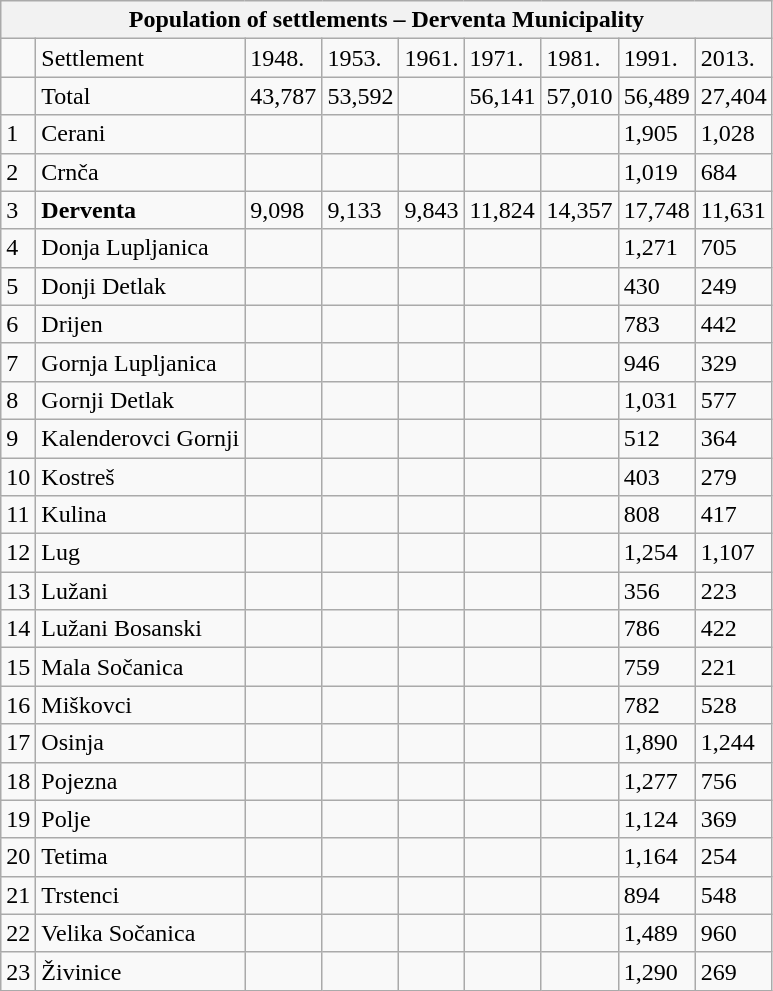<table class="wikitable">
<tr>
<th colspan="9">Population of settlements – Derventa Municipality</th>
</tr>
<tr>
<td></td>
<td>Settlement</td>
<td>1948.</td>
<td>1953.</td>
<td>1961.</td>
<td>1971.</td>
<td>1981.</td>
<td>1991.</td>
<td>2013.</td>
</tr>
<tr>
<td></td>
<td>Total</td>
<td>43,787</td>
<td>53,592</td>
<td></td>
<td>56,141</td>
<td>57,010</td>
<td>56,489</td>
<td>27,404</td>
</tr>
<tr>
<td>1</td>
<td>Cerani</td>
<td></td>
<td></td>
<td></td>
<td></td>
<td></td>
<td>1,905</td>
<td>1,028</td>
</tr>
<tr>
<td>2</td>
<td>Crnča</td>
<td></td>
<td></td>
<td></td>
<td></td>
<td></td>
<td>1,019</td>
<td>684</td>
</tr>
<tr>
<td>3</td>
<td><strong>Derventa</strong></td>
<td>9,098</td>
<td>9,133</td>
<td>9,843</td>
<td>11,824</td>
<td>14,357</td>
<td>17,748</td>
<td>11,631</td>
</tr>
<tr>
<td>4</td>
<td>Donja Lupljanica</td>
<td></td>
<td></td>
<td></td>
<td></td>
<td></td>
<td>1,271</td>
<td>705</td>
</tr>
<tr>
<td>5</td>
<td>Donji Detlak</td>
<td></td>
<td></td>
<td></td>
<td></td>
<td></td>
<td>430</td>
<td>249</td>
</tr>
<tr>
<td>6</td>
<td>Drijen</td>
<td></td>
<td></td>
<td></td>
<td></td>
<td></td>
<td>783</td>
<td>442</td>
</tr>
<tr>
<td>7</td>
<td>Gornja Lupljanica</td>
<td></td>
<td></td>
<td></td>
<td></td>
<td></td>
<td>946</td>
<td>329</td>
</tr>
<tr>
<td>8</td>
<td>Gornji Detlak</td>
<td></td>
<td></td>
<td></td>
<td></td>
<td></td>
<td>1,031</td>
<td>577</td>
</tr>
<tr>
<td>9</td>
<td>Kalenderovci Gornji</td>
<td></td>
<td></td>
<td></td>
<td></td>
<td></td>
<td>512</td>
<td>364</td>
</tr>
<tr>
<td>10</td>
<td>Kostreš</td>
<td></td>
<td></td>
<td></td>
<td></td>
<td></td>
<td>403</td>
<td>279</td>
</tr>
<tr>
<td>11</td>
<td>Kulina</td>
<td></td>
<td></td>
<td></td>
<td></td>
<td></td>
<td>808</td>
<td>417</td>
</tr>
<tr>
<td>12</td>
<td>Lug</td>
<td></td>
<td></td>
<td></td>
<td></td>
<td></td>
<td>1,254</td>
<td>1,107</td>
</tr>
<tr>
<td>13</td>
<td>Lužani</td>
<td></td>
<td></td>
<td></td>
<td></td>
<td></td>
<td>356</td>
<td>223</td>
</tr>
<tr>
<td>14</td>
<td>Lužani Bosanski</td>
<td></td>
<td></td>
<td></td>
<td></td>
<td></td>
<td>786</td>
<td>422</td>
</tr>
<tr>
<td>15</td>
<td>Mala Sočanica</td>
<td></td>
<td></td>
<td></td>
<td></td>
<td></td>
<td>759</td>
<td>221</td>
</tr>
<tr>
<td>16</td>
<td>Miškovci</td>
<td></td>
<td></td>
<td></td>
<td></td>
<td></td>
<td>782</td>
<td>528</td>
</tr>
<tr>
<td>17</td>
<td>Osinja</td>
<td></td>
<td></td>
<td></td>
<td></td>
<td></td>
<td>1,890</td>
<td>1,244</td>
</tr>
<tr>
<td>18</td>
<td>Pojezna</td>
<td></td>
<td></td>
<td></td>
<td></td>
<td></td>
<td>1,277</td>
<td>756</td>
</tr>
<tr>
<td>19</td>
<td>Polje</td>
<td></td>
<td></td>
<td></td>
<td></td>
<td></td>
<td>1,124</td>
<td>369</td>
</tr>
<tr>
<td>20</td>
<td>Tetima</td>
<td></td>
<td></td>
<td></td>
<td></td>
<td></td>
<td>1,164</td>
<td>254</td>
</tr>
<tr>
<td>21</td>
<td>Trstenci</td>
<td></td>
<td></td>
<td></td>
<td></td>
<td></td>
<td>894</td>
<td>548</td>
</tr>
<tr>
<td>22</td>
<td>Velika Sočanica</td>
<td></td>
<td></td>
<td></td>
<td></td>
<td></td>
<td>1,489</td>
<td>960</td>
</tr>
<tr>
<td>23</td>
<td>Živinice</td>
<td></td>
<td></td>
<td></td>
<td></td>
<td></td>
<td>1,290</td>
<td>269</td>
</tr>
</table>
